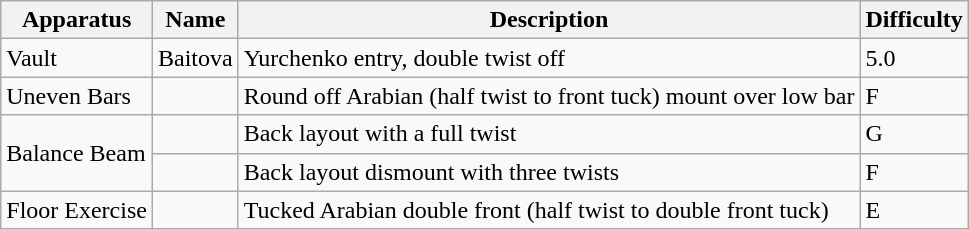<table class="wikitable">
<tr>
<th>Apparatus</th>
<th>Name</th>
<th>Description</th>
<th>Difficulty</th>
</tr>
<tr>
<td>Vault</td>
<td>Baitova</td>
<td>Yurchenko entry, double twist off</td>
<td>5.0</td>
</tr>
<tr>
<td>Uneven Bars</td>
<td></td>
<td>Round off Arabian (half twist to front tuck) mount over low bar</td>
<td>F</td>
</tr>
<tr>
<td rowspan="2">Balance Beam</td>
<td></td>
<td>Back layout with a full twist</td>
<td>G</td>
</tr>
<tr>
<td></td>
<td>Back layout dismount with three twists</td>
<td>F</td>
</tr>
<tr>
<td>Floor Exercise</td>
<td></td>
<td>Tucked Arabian double front (half twist to double front tuck)</td>
<td>E</td>
</tr>
</table>
